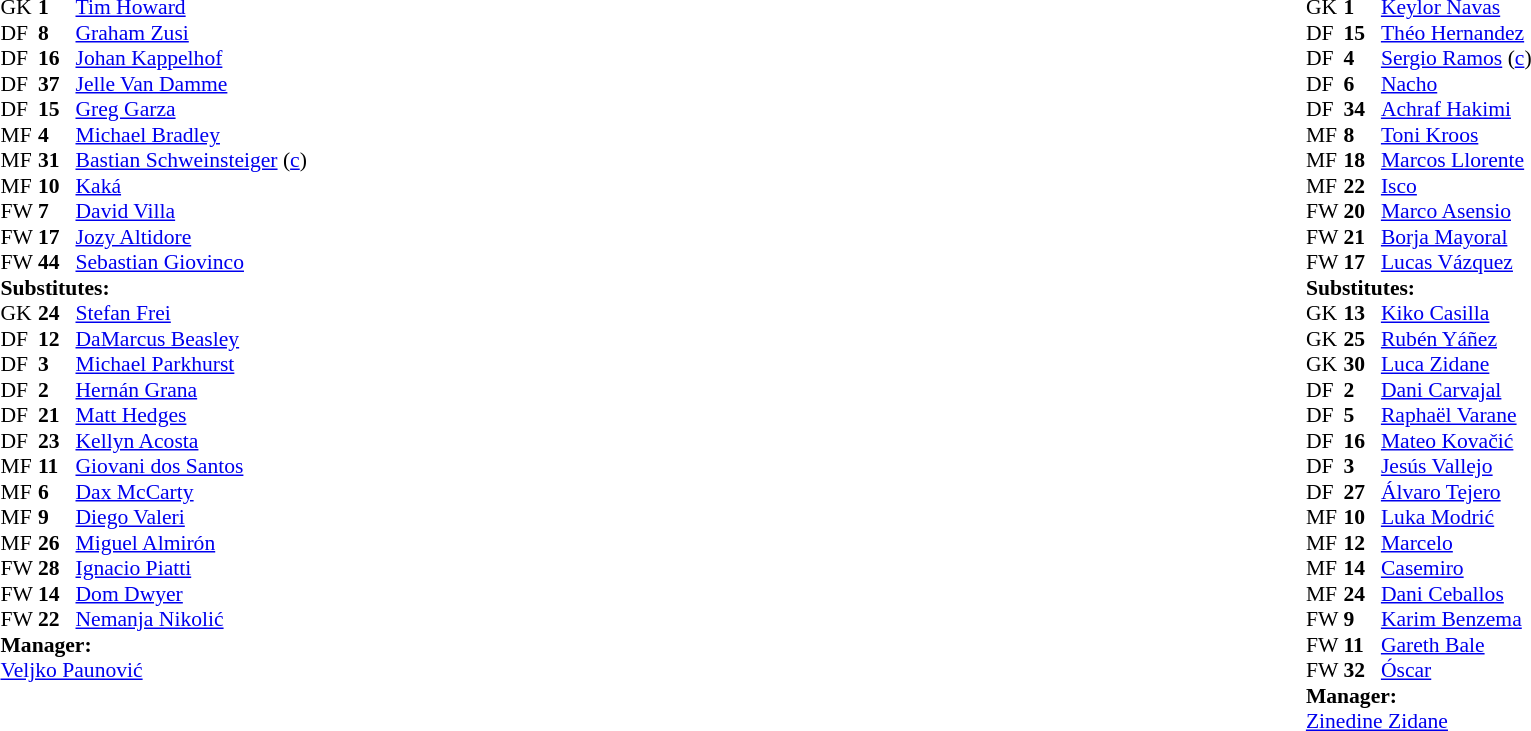<table width="100%">
<tr>
<td valign="top" width="50%"><br><table style="font-size: 90%" cellspacing="0" cellpadding="0">
<tr>
<td colspan="4"></td>
</tr>
<tr>
<th width=25></th>
<th width=25></th>
</tr>
<tr>
<td>GK</td>
<td><strong>1</strong></td>
<td> <a href='#'>Tim Howard</a></td>
<td></td>
<td></td>
</tr>
<tr>
<td>DF</td>
<td><strong>8</strong></td>
<td> <a href='#'>Graham Zusi</a></td>
<td></td>
<td></td>
</tr>
<tr>
<td>DF</td>
<td><strong>16</strong></td>
<td> <a href='#'>Johan Kappelhof</a></td>
<td></td>
<td></td>
</tr>
<tr>
<td>DF</td>
<td><strong>37</strong></td>
<td> <a href='#'>Jelle Van Damme</a></td>
<td></td>
<td></td>
</tr>
<tr>
<td>DF</td>
<td><strong>15</strong></td>
<td> <a href='#'>Greg Garza</a></td>
<td></td>
<td></td>
</tr>
<tr>
<td>MF</td>
<td><strong>4</strong></td>
<td> <a href='#'>Michael Bradley</a></td>
<td></td>
<td></td>
</tr>
<tr>
<td>MF</td>
<td><strong>31</strong></td>
<td> <a href='#'>Bastian Schweinsteiger</a> (<a href='#'>c</a>)</td>
<td></td>
<td></td>
</tr>
<tr>
<td>MF</td>
<td><strong>10</strong></td>
<td> <a href='#'>Kaká</a></td>
<td></td>
<td></td>
</tr>
<tr>
<td>FW</td>
<td><strong>7</strong></td>
<td> <a href='#'>David Villa</a></td>
<td></td>
<td></td>
</tr>
<tr>
<td>FW</td>
<td><strong>17</strong></td>
<td> <a href='#'>Jozy Altidore</a></td>
<td></td>
<td></td>
</tr>
<tr>
<td>FW</td>
<td><strong>44</strong></td>
<td> <a href='#'>Sebastian Giovinco</a></td>
<td></td>
<td></td>
</tr>
<tr>
<td colspan=3><strong>Substitutes:</strong></td>
</tr>
<tr>
<td>GK</td>
<td><strong>24</strong></td>
<td> <a href='#'>Stefan Frei</a></td>
<td></td>
<td></td>
</tr>
<tr>
<td>DF</td>
<td><strong>12</strong></td>
<td> <a href='#'>DaMarcus Beasley</a></td>
<td></td>
<td> </td>
</tr>
<tr>
<td>DF</td>
<td><strong>3</strong></td>
<td> <a href='#'>Michael Parkhurst</a></td>
<td></td>
<td></td>
</tr>
<tr>
<td>DF</td>
<td><strong>2</strong></td>
<td> <a href='#'>Hernán Grana</a></td>
<td></td>
<td></td>
</tr>
<tr>
<td>DF</td>
<td><strong>21</strong></td>
<td> <a href='#'>Matt Hedges</a></td>
<td></td>
<td></td>
</tr>
<tr>
<td>DF</td>
<td><strong>23</strong></td>
<td> <a href='#'>Kellyn Acosta</a></td>
<td></td>
<td></td>
</tr>
<tr>
<td>MF</td>
<td><strong>11</strong></td>
<td> <a href='#'>Giovani dos Santos</a></td>
<td></td>
<td></td>
</tr>
<tr>
<td>MF</td>
<td><strong>6</strong></td>
<td> <a href='#'>Dax McCarty</a></td>
<td></td>
<td></td>
</tr>
<tr>
<td>MF</td>
<td><strong>9</strong></td>
<td> <a href='#'>Diego Valeri</a></td>
<td></td>
<td></td>
</tr>
<tr>
<td>MF</td>
<td><strong>26</strong></td>
<td> <a href='#'>Miguel Almirón</a></td>
<td></td>
<td></td>
</tr>
<tr>
<td>FW</td>
<td><strong>28</strong></td>
<td> <a href='#'>Ignacio Piatti</a></td>
<td></td>
<td> </td>
</tr>
<tr>
<td>FW</td>
<td><strong>14</strong></td>
<td> <a href='#'>Dom Dwyer</a></td>
<td></td>
<td></td>
</tr>
<tr>
<td>FW</td>
<td><strong>22</strong></td>
<td> <a href='#'>Nemanja Nikolić</a></td>
<td></td>
<td></td>
</tr>
<tr>
<td colspan=3><strong>Manager:</strong></td>
</tr>
<tr>
<td colspan=4> <a href='#'>Veljko Paunović</a></td>
</tr>
</table>
</td>
<td valign="top"></td>
<td valign="top" width="50%"><br><table style="font-size: 90%" cellspacing="0" cellpadding="0" align=center>
<tr>
<th width=25></th>
<th width=25></th>
</tr>
<tr>
<td>GK</td>
<td><strong>1</strong></td>
<td> <a href='#'>Keylor Navas</a></td>
<td></td>
<td></td>
</tr>
<tr>
<td>DF</td>
<td><strong>15</strong></td>
<td> <a href='#'>Théo Hernandez</a></td>
<td></td>
<td></td>
</tr>
<tr>
<td>DF</td>
<td><strong>4</strong></td>
<td> <a href='#'>Sergio Ramos</a> (<a href='#'>c</a>)</td>
<td></td>
<td></td>
</tr>
<tr>
<td>DF</td>
<td><strong>6</strong></td>
<td> <a href='#'>Nacho</a></td>
<td></td>
<td></td>
</tr>
<tr>
<td>DF</td>
<td><strong>34</strong></td>
<td> <a href='#'>Achraf Hakimi</a></td>
<td></td>
<td></td>
</tr>
<tr>
<td>MF</td>
<td><strong>8</strong></td>
<td> <a href='#'>Toni Kroos</a></td>
<td></td>
<td></td>
</tr>
<tr>
<td>MF</td>
<td><strong>18</strong></td>
<td> <a href='#'>Marcos Llorente</a></td>
<td></td>
<td></td>
</tr>
<tr>
<td>MF</td>
<td><strong>22</strong></td>
<td> <a href='#'>Isco</a></td>
<td></td>
<td></td>
</tr>
<tr>
<td>FW</td>
<td><strong>20</strong></td>
<td> <a href='#'>Marco Asensio</a></td>
<td></td>
<td></td>
</tr>
<tr>
<td>FW</td>
<td><strong>21</strong></td>
<td> <a href='#'>Borja Mayoral</a></td>
<td></td>
<td></td>
</tr>
<tr>
<td>FW</td>
<td><strong>17</strong></td>
<td> <a href='#'>Lucas Vázquez</a></td>
<td></td>
<td></td>
</tr>
<tr>
<td colspan=3><strong>Substitutes:</strong></td>
</tr>
<tr>
<td>GK</td>
<td><strong>13</strong></td>
<td> <a href='#'>Kiko Casilla</a></td>
<td></td>
<td></td>
</tr>
<tr>
<td>GK</td>
<td><strong>25</strong></td>
<td> <a href='#'>Rubén Yáñez</a></td>
<td></td>
<td> </td>
</tr>
<tr>
<td>GK</td>
<td><strong>30</strong></td>
<td> <a href='#'>Luca Zidane</a></td>
<td></td>
<td></td>
</tr>
<tr>
<td>DF</td>
<td><strong>2</strong></td>
<td> <a href='#'>Dani Carvajal</a></td>
<td></td>
<td></td>
</tr>
<tr>
<td>DF</td>
<td><strong>5</strong></td>
<td> <a href='#'>Raphaël Varane</a></td>
<td></td>
<td></td>
</tr>
<tr>
<td>DF</td>
<td><strong>16</strong></td>
<td> <a href='#'>Mateo Kovačić</a></td>
<td></td>
<td></td>
</tr>
<tr>
<td>DF</td>
<td><strong>3</strong></td>
<td> <a href='#'>Jesús Vallejo</a></td>
<td></td>
<td></td>
</tr>
<tr>
<td>DF</td>
<td><strong>27</strong></td>
<td> <a href='#'>Álvaro Tejero</a></td>
<td></td>
<td></td>
</tr>
<tr>
<td>MF</td>
<td><strong>10</strong></td>
<td> <a href='#'>Luka Modrić</a></td>
<td></td>
<td></td>
</tr>
<tr>
<td>MF</td>
<td><strong>12</strong></td>
<td> <a href='#'>Marcelo</a></td>
<td></td>
<td></td>
</tr>
<tr>
<td>MF</td>
<td><strong>14</strong></td>
<td> <a href='#'>Casemiro</a></td>
<td></td>
<td></td>
</tr>
<tr>
<td>MF</td>
<td><strong>24</strong></td>
<td> <a href='#'>Dani Ceballos</a></td>
<td></td>
<td></td>
</tr>
<tr>
<td>FW</td>
<td><strong>9</strong></td>
<td> <a href='#'>Karim Benzema</a></td>
<td></td>
<td></td>
</tr>
<tr>
<td>FW</td>
<td><strong>11</strong></td>
<td> <a href='#'>Gareth Bale</a></td>
<td></td>
<td></td>
</tr>
<tr>
<td>FW</td>
<td><strong>32</strong></td>
<td> <a href='#'>Óscar</a></td>
<td></td>
<td></td>
</tr>
<tr>
<td colspan=3><strong>Manager:</strong></td>
</tr>
<tr>
<td colspan=4> <a href='#'>Zinedine Zidane</a></td>
</tr>
</table>
</td>
</tr>
</table>
